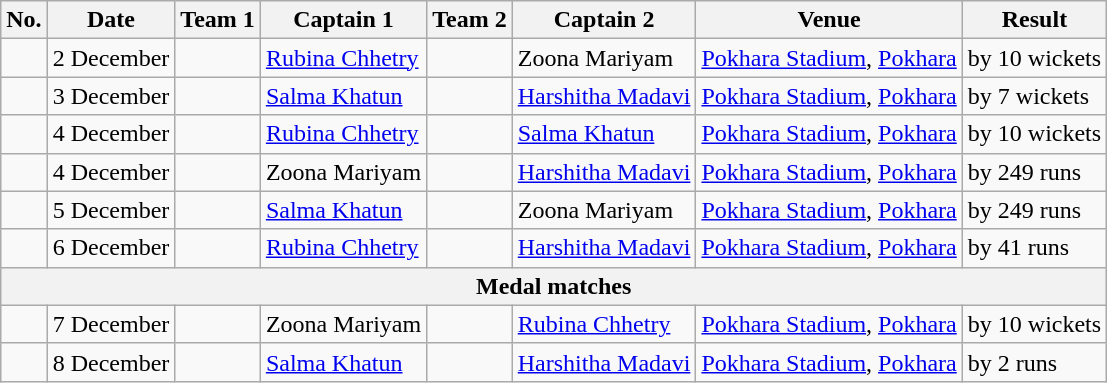<table class="wikitable">
<tr>
<th>No.</th>
<th>Date</th>
<th>Team 1</th>
<th>Captain 1</th>
<th>Team 2</th>
<th>Captain 2</th>
<th>Venue</th>
<th>Result</th>
</tr>
<tr>
<td></td>
<td>2 December</td>
<td></td>
<td><a href='#'>Rubina Chhetry</a></td>
<td></td>
<td>Zoona Mariyam</td>
<td><a href='#'>Pokhara Stadium</a>, <a href='#'>Pokhara</a></td>
<td> by 10 wickets</td>
</tr>
<tr>
<td></td>
<td>3 December</td>
<td></td>
<td><a href='#'>Salma Khatun</a></td>
<td></td>
<td><a href='#'>Harshitha Madavi</a></td>
<td><a href='#'>Pokhara Stadium</a>, <a href='#'>Pokhara</a></td>
<td> by 7 wickets</td>
</tr>
<tr>
<td></td>
<td>4 December</td>
<td></td>
<td><a href='#'>Rubina Chhetry</a></td>
<td></td>
<td><a href='#'>Salma Khatun</a></td>
<td><a href='#'>Pokhara Stadium</a>, <a href='#'>Pokhara</a></td>
<td> by 10 wickets</td>
</tr>
<tr>
<td></td>
<td>4 December</td>
<td></td>
<td>Zoona Mariyam</td>
<td></td>
<td><a href='#'>Harshitha Madavi</a></td>
<td><a href='#'>Pokhara Stadium</a>, <a href='#'>Pokhara</a></td>
<td> by 249 runs</td>
</tr>
<tr>
<td></td>
<td>5 December</td>
<td></td>
<td><a href='#'>Salma Khatun</a></td>
<td></td>
<td>Zoona Mariyam</td>
<td><a href='#'>Pokhara Stadium</a>, <a href='#'>Pokhara</a></td>
<td> by 249 runs</td>
</tr>
<tr>
<td></td>
<td>6 December</td>
<td></td>
<td><a href='#'>Rubina Chhetry</a></td>
<td></td>
<td><a href='#'>Harshitha Madavi</a></td>
<td><a href='#'>Pokhara Stadium</a>, <a href='#'>Pokhara</a></td>
<td> by 41 runs</td>
</tr>
<tr>
<th colspan="8">Medal matches</th>
</tr>
<tr>
<td></td>
<td>7 December</td>
<td></td>
<td>Zoona Mariyam</td>
<td></td>
<td><a href='#'>Rubina Chhetry</a></td>
<td><a href='#'>Pokhara Stadium</a>, <a href='#'>Pokhara</a></td>
<td> by 10 wickets</td>
</tr>
<tr>
<td></td>
<td>8 December</td>
<td></td>
<td><a href='#'>Salma Khatun</a></td>
<td></td>
<td><a href='#'>Harshitha Madavi</a></td>
<td><a href='#'>Pokhara Stadium</a>, <a href='#'>Pokhara</a></td>
<td> by 2 runs</td>
</tr>
</table>
